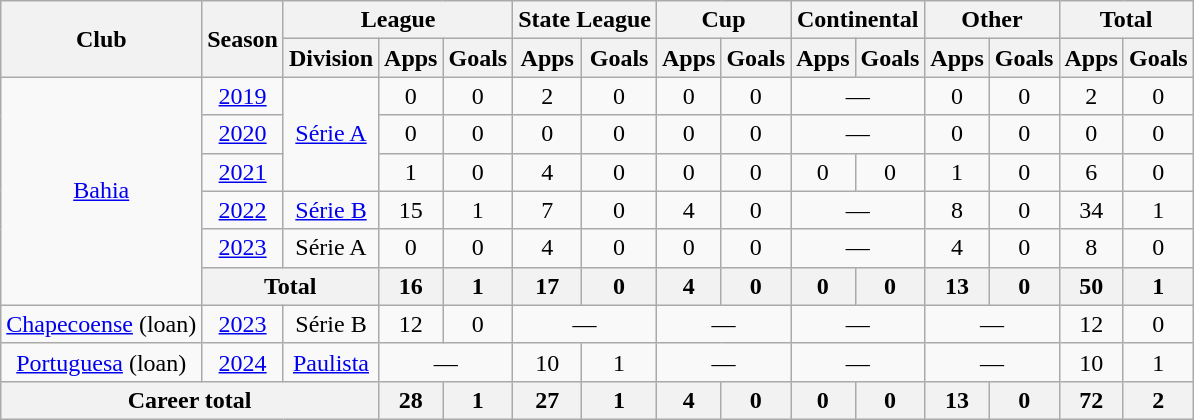<table class="wikitable" style="text-align: center;">
<tr>
<th rowspan="2">Club</th>
<th rowspan="2">Season</th>
<th colspan="3">League</th>
<th colspan="2">State League</th>
<th colspan="2">Cup</th>
<th colspan="2">Continental</th>
<th colspan="2">Other</th>
<th colspan="2">Total</th>
</tr>
<tr>
<th>Division</th>
<th>Apps</th>
<th>Goals</th>
<th>Apps</th>
<th>Goals</th>
<th>Apps</th>
<th>Goals</th>
<th>Apps</th>
<th>Goals</th>
<th>Apps</th>
<th>Goals</th>
<th>Apps</th>
<th>Goals</th>
</tr>
<tr>
<td rowspan="6"><a href='#'>Bahia</a></td>
<td><a href='#'>2019</a></td>
<td rowspan="3"><a href='#'>Série A</a></td>
<td>0</td>
<td>0</td>
<td>2</td>
<td>0</td>
<td>0</td>
<td>0</td>
<td colspan="2">—</td>
<td>0</td>
<td>0</td>
<td>2</td>
<td>0</td>
</tr>
<tr>
<td><a href='#'>2020</a></td>
<td>0</td>
<td>0</td>
<td>0</td>
<td>0</td>
<td>0</td>
<td>0</td>
<td colspan="2">—</td>
<td>0</td>
<td>0</td>
<td>0</td>
<td>0</td>
</tr>
<tr>
<td><a href='#'>2021</a></td>
<td>1</td>
<td>0</td>
<td>4</td>
<td>0</td>
<td>0</td>
<td>0</td>
<td>0</td>
<td>0</td>
<td>1</td>
<td>0</td>
<td>6</td>
<td>0</td>
</tr>
<tr>
<td><a href='#'>2022</a></td>
<td><a href='#'>Série B</a></td>
<td>15</td>
<td>1</td>
<td>7</td>
<td>0</td>
<td>4</td>
<td>0</td>
<td colspan="2">—</td>
<td>8</td>
<td>0</td>
<td>34</td>
<td>1</td>
</tr>
<tr>
<td><a href='#'>2023</a></td>
<td>Série A</td>
<td>0</td>
<td>0</td>
<td>4</td>
<td>0</td>
<td>0</td>
<td>0</td>
<td colspan="2">—</td>
<td>4</td>
<td>0</td>
<td>8</td>
<td>0</td>
</tr>
<tr>
<th colspan="2">Total</th>
<th>16</th>
<th>1</th>
<th>17</th>
<th>0</th>
<th>4</th>
<th>0</th>
<th>0</th>
<th>0</th>
<th>13</th>
<th>0</th>
<th>50</th>
<th>1</th>
</tr>
<tr>
<td><a href='#'>Chapecoense</a> (loan)</td>
<td><a href='#'>2023</a></td>
<td>Série B</td>
<td>12</td>
<td>0</td>
<td colspan="2">—</td>
<td colspan="2">—</td>
<td colspan="2">—</td>
<td colspan="2">—</td>
<td>12</td>
<td>0</td>
</tr>
<tr>
<td><a href='#'>Portuguesa</a> (loan)</td>
<td><a href='#'>2024</a></td>
<td><a href='#'>Paulista</a></td>
<td colspan="2">—</td>
<td>10</td>
<td>1</td>
<td colspan="2">—</td>
<td colspan="2">—</td>
<td colspan="2">—</td>
<td>10</td>
<td>1</td>
</tr>
<tr>
<th colspan="3"><strong>Career total</strong></th>
<th>28</th>
<th>1</th>
<th>27</th>
<th>1</th>
<th>4</th>
<th>0</th>
<th>0</th>
<th>0</th>
<th>13</th>
<th>0</th>
<th>72</th>
<th>2</th>
</tr>
</table>
